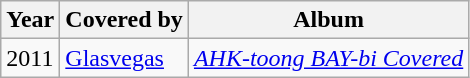<table class="wikitable">
<tr>
<th>Year</th>
<th>Covered by</th>
<th>Album</th>
</tr>
<tr>
<td>2011</td>
<td><a href='#'>Glasvegas</a></td>
<td><em><a href='#'>AHK-toong BAY-bi Covered</a></em></td>
</tr>
</table>
